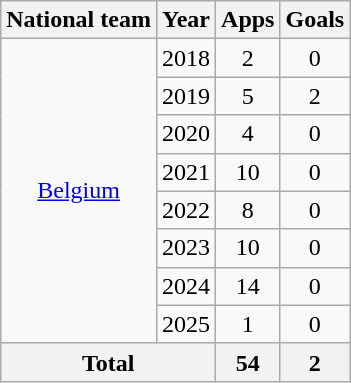<table class="wikitable" style="text-align: center;">
<tr>
<th>National team</th>
<th>Year</th>
<th>Apps</th>
<th>Goals</th>
</tr>
<tr>
<td rowspan="8"><a href='#'>Belgium</a></td>
<td>2018</td>
<td>2</td>
<td>0</td>
</tr>
<tr>
<td>2019</td>
<td>5</td>
<td>2</td>
</tr>
<tr>
<td>2020</td>
<td>4</td>
<td>0</td>
</tr>
<tr>
<td>2021</td>
<td>10</td>
<td>0</td>
</tr>
<tr>
<td>2022</td>
<td>8</td>
<td>0</td>
</tr>
<tr>
<td>2023</td>
<td>10</td>
<td>0</td>
</tr>
<tr>
<td>2024</td>
<td>14</td>
<td>0</td>
</tr>
<tr>
<td>2025</td>
<td>1</td>
<td>0</td>
</tr>
<tr>
<th colspan="2">Total</th>
<th>54</th>
<th>2</th>
</tr>
</table>
